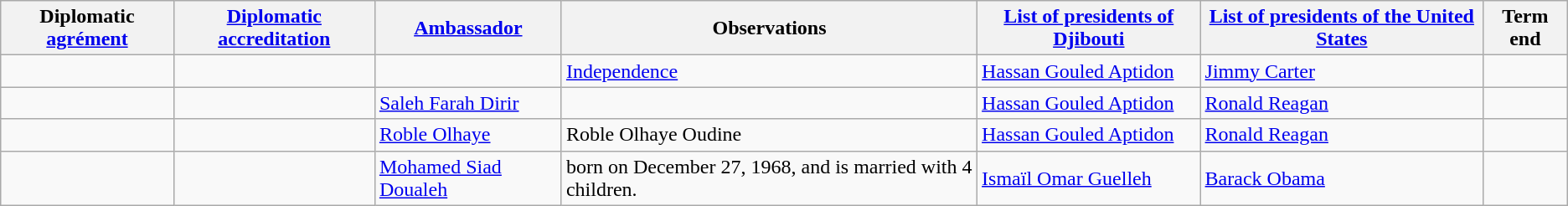<table class="wikitable sortable">
<tr>
<th>Diplomatic <a href='#'>agrément</a></th>
<th><a href='#'>Diplomatic accreditation</a></th>
<th><a href='#'>Ambassador</a></th>
<th>Observations</th>
<th><a href='#'>List of presidents of Djibouti</a></th>
<th><a href='#'>List of presidents of the United States</a></th>
<th>Term end</th>
</tr>
<tr>
<td></td>
<td></td>
<td></td>
<td><a href='#'>Independence</a></td>
<td><a href='#'>Hassan Gouled Aptidon</a></td>
<td><a href='#'>Jimmy Carter</a></td>
<td></td>
</tr>
<tr>
<td></td>
<td></td>
<td><a href='#'>Saleh Farah Dirir</a></td>
<td></td>
<td><a href='#'>Hassan Gouled Aptidon</a></td>
<td><a href='#'>Ronald Reagan</a></td>
<td></td>
</tr>
<tr>
<td></td>
<td></td>
<td><a href='#'>Roble Olhaye</a></td>
<td>Roble Olhaye Oudine</td>
<td><a href='#'>Hassan Gouled Aptidon</a></td>
<td><a href='#'>Ronald Reagan</a></td>
<td></td>
</tr>
<tr>
<td></td>
<td></td>
<td><a href='#'>Mohamed Siad Doualeh</a></td>
<td>born on December 27, 1968, and is married with 4 children.</td>
<td><a href='#'>Ismaïl Omar Guelleh</a></td>
<td><a href='#'>Barack Obama</a></td>
<td></td>
</tr>
</table>
